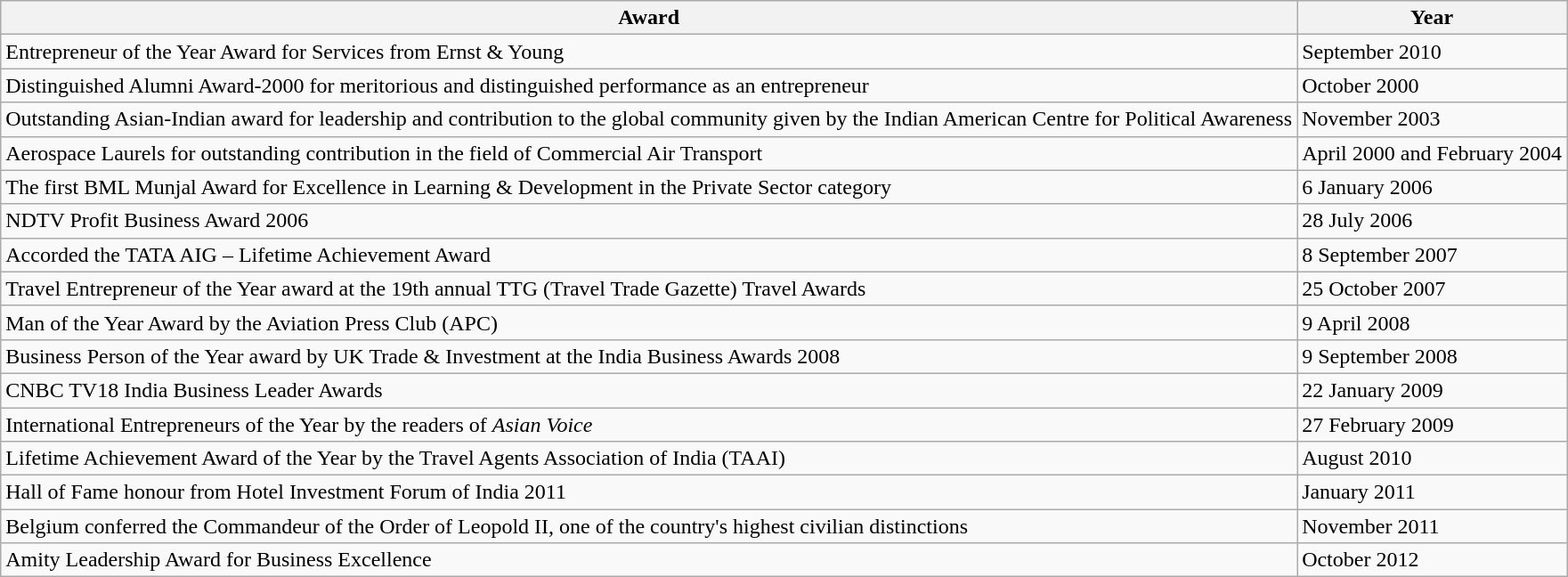<table class="wikitable">
<tr>
<th>Award</th>
<th>Year</th>
</tr>
<tr>
<td>Entrepreneur of the Year Award for Services from Ernst & Young</td>
<td>September 2010</td>
</tr>
<tr>
<td>Distinguished Alumni Award-2000 for meritorious and distinguished performance as an entrepreneur</td>
<td>October 2000</td>
</tr>
<tr>
<td>Outstanding Asian-Indian award for leadership and contribution to the global community given by the Indian American Centre for Political Awareness</td>
<td>November 2003</td>
</tr>
<tr>
<td>Aerospace Laurels for outstanding contribution in the field of Commercial Air Transport</td>
<td>April 2000 and February 2004</td>
</tr>
<tr>
<td>The first BML Munjal Award for Excellence in Learning & Development in the Private Sector category</td>
<td>6 January 2006</td>
</tr>
<tr>
<td>NDTV Profit Business Award 2006</td>
<td>28 July 2006</td>
</tr>
<tr>
<td>Accorded the TATA AIG – Lifetime Achievement Award</td>
<td>8 September 2007</td>
</tr>
<tr>
<td>Travel Entrepreneur of the Year award at the 19th annual TTG (Travel Trade Gazette) Travel Awards</td>
<td>25 October 2007</td>
</tr>
<tr>
<td>Man of the Year Award by the Aviation Press Club (APC)</td>
<td>9 April 2008</td>
</tr>
<tr>
<td>Business Person of the Year award by UK Trade & Investment at the India Business Awards 2008</td>
<td>9 September 2008</td>
</tr>
<tr>
<td>CNBC TV18 India Business Leader Awards</td>
<td>22 January 2009</td>
</tr>
<tr>
<td>International Entrepreneurs of the Year by the readers of <em>Asian Voice</em></td>
<td>27 February 2009</td>
</tr>
<tr>
<td>Lifetime Achievement Award of the Year by the Travel Agents Association of India (TAAI)</td>
<td>August 2010</td>
</tr>
<tr>
<td>Hall of Fame honour from Hotel Investment Forum of India 2011</td>
<td>January 2011</td>
</tr>
<tr>
<td>Belgium conferred the Commandeur of the Order of Leopold II, one of the country's highest civilian distinctions</td>
<td>November 2011</td>
</tr>
<tr>
<td>Amity Leadership Award for Business Excellence</td>
<td>October 2012</td>
</tr>
</table>
